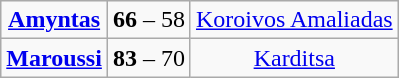<table class="wikitable" style="text-align: center; font-size:100%">
<tr>
<td><strong><a href='#'>Amyntas</a></strong></td>
<td><strong>66</strong> – 58</td>
<td><a href='#'>Koroivos Amaliadas</a></td>
</tr>
<tr>
<td><strong><a href='#'>Maroussi</a></strong></td>
<td><strong>83</strong> – 70</td>
<td><a href='#'>Karditsa</a></td>
</tr>
</table>
